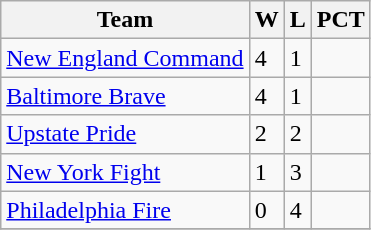<table class="wikitable" text-align:center;>
<tr>
<th>Team</th>
<th>W</th>
<th>L</th>
<th>PCT</th>
</tr>
<tr>
<td><a href='#'>New England Command</a></td>
<td>4</td>
<td>1</td>
<td></td>
</tr>
<tr>
<td><a href='#'>Baltimore Brave</a></td>
<td>4</td>
<td>1</td>
<td></td>
</tr>
<tr>
<td><a href='#'>Upstate Pride</a></td>
<td>2</td>
<td>2</td>
<td></td>
</tr>
<tr>
<td><a href='#'>New York Fight</a></td>
<td>1</td>
<td>3</td>
<td></td>
</tr>
<tr>
<td><a href='#'>Philadelphia Fire</a></td>
<td>0</td>
<td>4</td>
<td></td>
</tr>
<tr>
</tr>
</table>
